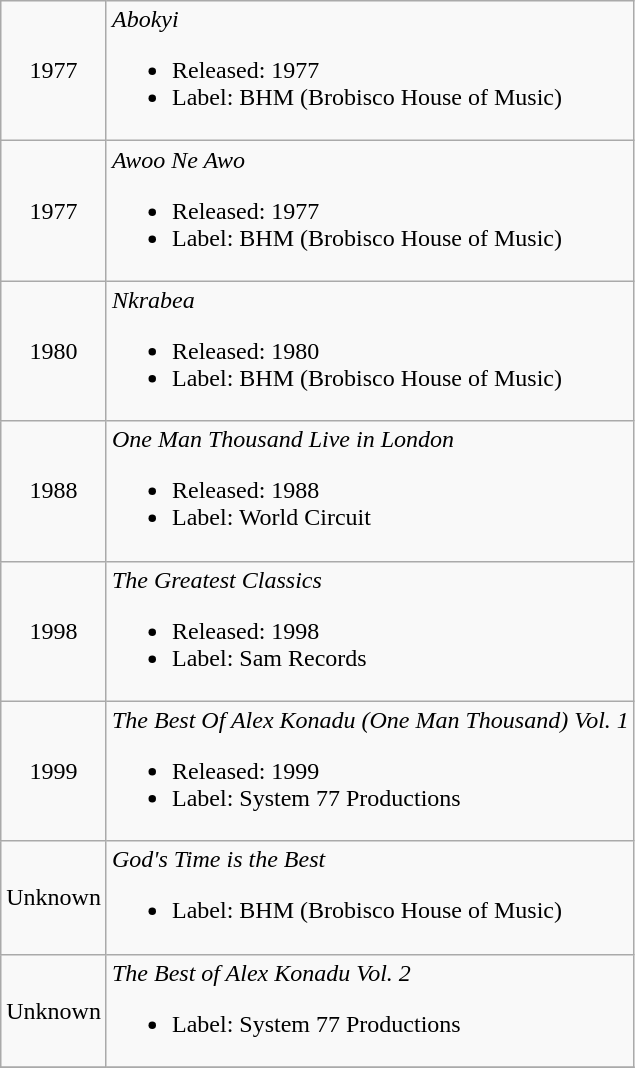<table class="wikitable">
<tr>
<td align="center">1977</td>
<td align="left"><em>Abokyi</em><br><ul><li>Released: 1977</li><li>Label: BHM (Brobisco House of Music)</li></ul></td>
</tr>
<tr>
<td align="center">1977</td>
<td align="left"><em>Awoo Ne Awo</em><br><ul><li>Released: 1977</li><li>Label: BHM (Brobisco House of Music)</li></ul></td>
</tr>
<tr>
<td align="center">1980</td>
<td align="left"><em>Nkrabea</em><br><ul><li>Released: 1980</li><li>Label: BHM (Brobisco House of Music)</li></ul></td>
</tr>
<tr>
<td align="center">1988</td>
<td align="left"><em>One Man Thousand Live in London</em><br><ul><li>Released: 1988</li><li>Label: World Circuit</li></ul></td>
</tr>
<tr>
<td align="center">1998</td>
<td align="left"><em>The Greatest Classics</em><br><ul><li>Released: 1998</li><li>Label: Sam Records</li></ul></td>
</tr>
<tr>
<td align="center">1999</td>
<td align="left"><em>The Best Of Alex Konadu (One Man Thousand) Vol. 1</em><br><ul><li>Released: 1999</li><li>Label: System 77 Productions</li></ul></td>
</tr>
<tr>
<td align="center">Unknown</td>
<td align="left"><em>God's Time is the Best</em><br><ul><li>Label: BHM (Brobisco House of Music)</li></ul></td>
</tr>
<tr>
<td align="center">Unknown</td>
<td align="left"><em>The Best of Alex Konadu Vol. 2</em><br><ul><li>Label: System 77 Productions</li></ul></td>
</tr>
<tr>
</tr>
</table>
